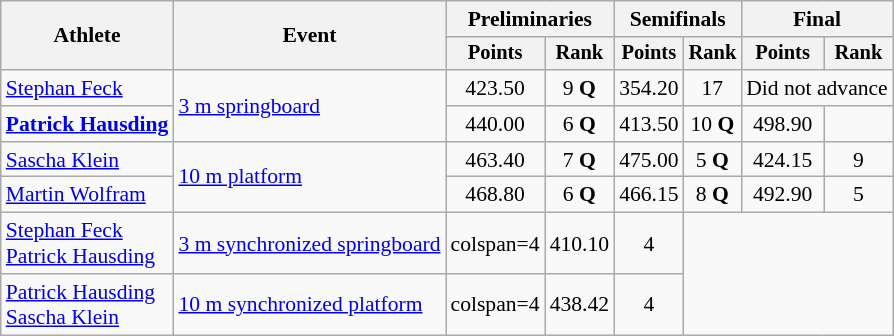<table class=wikitable style="font-size:90%">
<tr>
<th rowspan="2">Athlete</th>
<th rowspan="2">Event</th>
<th colspan="2">Preliminaries</th>
<th colspan="2">Semifinals</th>
<th colspan="2">Final</th>
</tr>
<tr style="font-size:95%">
<th>Points</th>
<th>Rank</th>
<th>Points</th>
<th>Rank</th>
<th>Points</th>
<th>Rank</th>
</tr>
<tr align=center>
<td align=left><a href='#'>Stephan Feck</a></td>
<td align=left rowspan=2><a href='#'>3 m springboard</a></td>
<td>423.50</td>
<td>9 <strong>Q</strong></td>
<td>354.20</td>
<td>17</td>
<td colspan=2>Did not advance</td>
</tr>
<tr align=center>
<td align=left><strong><a href='#'>Patrick Hausding</a></strong></td>
<td>440.00</td>
<td>6 <strong>Q</strong></td>
<td>413.50</td>
<td>10 <strong>Q</strong></td>
<td>498.90</td>
<td></td>
</tr>
<tr align=center>
<td align=left><a href='#'>Sascha Klein</a></td>
<td align=left rowspan=2><a href='#'>10 m platform</a></td>
<td>463.40</td>
<td>7 <strong>Q</strong></td>
<td>475.00</td>
<td>5 <strong>Q</strong></td>
<td>424.15</td>
<td>9</td>
</tr>
<tr align=center>
<td align=left><a href='#'>Martin Wolfram</a></td>
<td>468.80</td>
<td>6 <strong>Q</strong></td>
<td>466.15</td>
<td>8 <strong>Q</strong></td>
<td>492.90</td>
<td>5</td>
</tr>
<tr align=center>
<td align=left><a href='#'>Stephan Feck</a><br><a href='#'>Patrick Hausding</a></td>
<td align=left><a href='#'>3 m synchronized springboard</a></td>
<td>colspan=4 </td>
<td>410.10</td>
<td>4</td>
</tr>
<tr align=center>
<td align=left><a href='#'>Patrick Hausding</a><br><a href='#'>Sascha Klein</a></td>
<td align=left><a href='#'>10 m synchronized platform</a></td>
<td>colspan=4 </td>
<td>438.42</td>
<td>4</td>
</tr>
</table>
